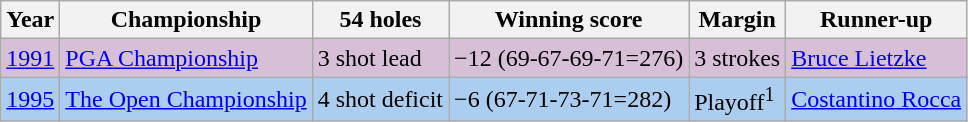<table class="wikitable">
<tr>
<th>Year</th>
<th>Championship</th>
<th>54 holes</th>
<th>Winning score</th>
<th>Margin</th>
<th>Runner-up</th>
</tr>
<tr style="background:thistle;">
<td><a href='#'>1991</a></td>
<td><a href='#'>PGA Championship</a></td>
<td>3 shot lead</td>
<td>−12 (69-67-69-71=276)</td>
<td>3 strokes</td>
<td> <a href='#'>Bruce Lietzke</a></td>
</tr>
<tr style="background:#abcdef;">
<td><a href='#'>1995</a></td>
<td><a href='#'>The Open Championship</a></td>
<td>4 shot deficit</td>
<td>−6 (67-71-73-71=282)</td>
<td>Playoff<sup>1</sup></td>
<td> <a href='#'>Costantino Rocca</a></td>
</tr>
</table>
